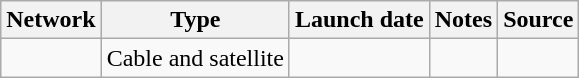<table class="wikitable sortable">
<tr>
<th>Network</th>
<th>Type</th>
<th>Launch date</th>
<th>Notes</th>
<th>Source</th>
</tr>
<tr>
<td><a href='#'></a></td>
<td>Cable and satellite</td>
<td></td>
<td></td>
<td></td>
</tr>
</table>
